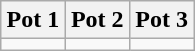<table class="wikitable">
<tr>
<th width=33%>Pot 1</th>
<th width=33%>Pot 2</th>
<th width=33%>Pot 3</th>
</tr>
<tr>
<td valign=top></td>
<td valign=top></td>
<td valign=top></td>
</tr>
</table>
